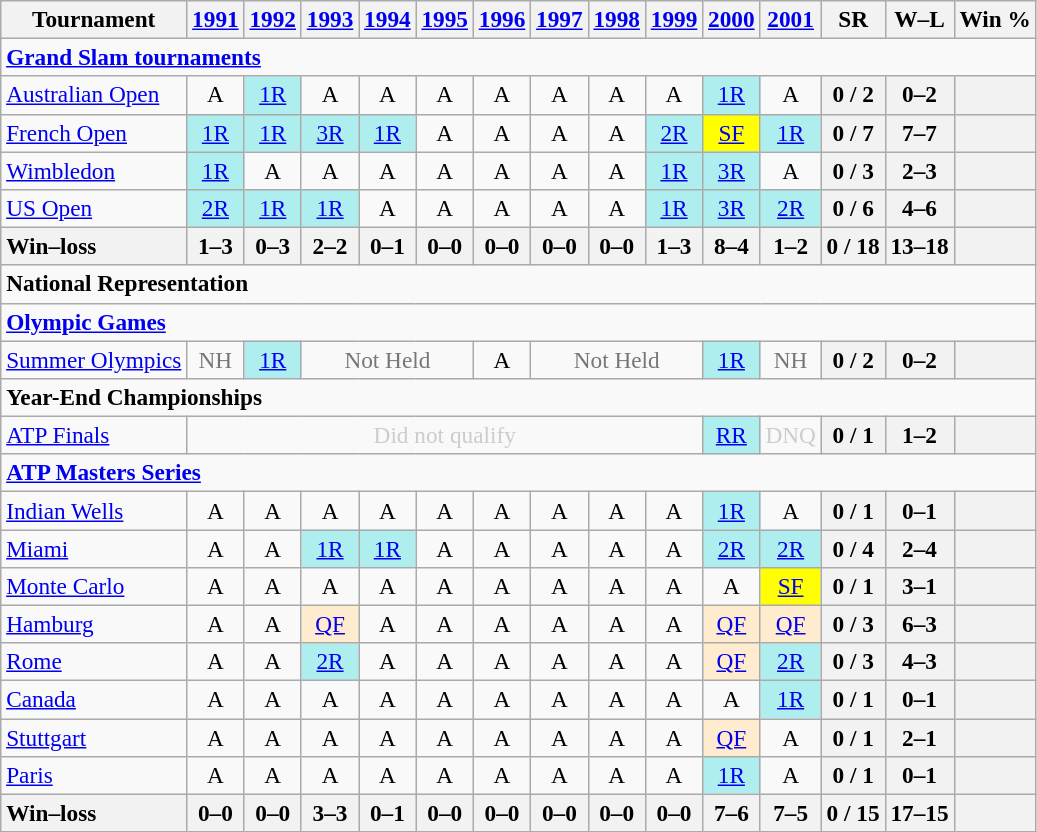<table class=wikitable style=text-align:center;font-size:97%>
<tr>
<th>Tournament</th>
<th><a href='#'>1991</a></th>
<th><a href='#'>1992</a></th>
<th><a href='#'>1993</a></th>
<th><a href='#'>1994</a></th>
<th><a href='#'>1995</a></th>
<th><a href='#'>1996</a></th>
<th><a href='#'>1997</a></th>
<th><a href='#'>1998</a></th>
<th><a href='#'>1999</a></th>
<th><a href='#'>2000</a></th>
<th><a href='#'>2001</a></th>
<th>SR</th>
<th>W–L</th>
<th>Win %</th>
</tr>
<tr>
<td colspan=23 align=left><strong><a href='#'>Grand Slam tournaments</a></strong></td>
</tr>
<tr>
<td align=left><a href='#'>Australian Open</a></td>
<td>A</td>
<td bgcolor=afeeee><a href='#'>1R</a></td>
<td>A</td>
<td>A</td>
<td>A</td>
<td>A</td>
<td>A</td>
<td>A</td>
<td>A</td>
<td bgcolor=afeeee><a href='#'>1R</a></td>
<td>A</td>
<th>0 / 2</th>
<th>0–2</th>
<th></th>
</tr>
<tr>
<td align=left><a href='#'>French Open</a></td>
<td bgcolor=afeeee><a href='#'>1R</a></td>
<td bgcolor=afeeee><a href='#'>1R</a></td>
<td bgcolor=afeeee><a href='#'>3R</a></td>
<td bgcolor=afeeee><a href='#'>1R</a></td>
<td>A</td>
<td>A</td>
<td>A</td>
<td>A</td>
<td bgcolor=afeeee><a href='#'>2R</a></td>
<td bgcolor=yellow><a href='#'>SF</a></td>
<td bgcolor=afeeee><a href='#'>1R</a></td>
<th>0 / 7</th>
<th>7–7</th>
<th></th>
</tr>
<tr>
<td align=left><a href='#'>Wimbledon</a></td>
<td bgcolor=afeeee><a href='#'>1R</a></td>
<td>A</td>
<td>A</td>
<td>A</td>
<td>A</td>
<td>A</td>
<td>A</td>
<td>A</td>
<td bgcolor=afeeee><a href='#'>1R</a></td>
<td bgcolor=afeeee><a href='#'>3R</a></td>
<td>A</td>
<th>0 / 3</th>
<th>2–3</th>
<th></th>
</tr>
<tr>
<td align=left><a href='#'>US Open</a></td>
<td bgcolor=afeeee><a href='#'>2R</a></td>
<td bgcolor=afeeee><a href='#'>1R</a></td>
<td bgcolor=afeeee><a href='#'>1R</a></td>
<td>A</td>
<td>A</td>
<td>A</td>
<td>A</td>
<td>A</td>
<td bgcolor=afeeee><a href='#'>1R</a></td>
<td bgcolor=afeeee><a href='#'>3R</a></td>
<td bgcolor=afeeee><a href='#'>2R</a></td>
<th>0 / 6</th>
<th>4–6</th>
<th></th>
</tr>
<tr>
<th style=text-align:left>Win–loss</th>
<th>1–3</th>
<th>0–3</th>
<th>2–2</th>
<th>0–1</th>
<th>0–0</th>
<th>0–0</th>
<th>0–0</th>
<th>0–0</th>
<th>1–3</th>
<th>8–4</th>
<th>1–2</th>
<th>0 / 18</th>
<th>13–18</th>
<th></th>
</tr>
<tr>
<td colspan=22 align=left><strong>National Representation</strong></td>
</tr>
<tr>
<td colspan=20 align=left><strong><a href='#'>Olympic Games</a></strong></td>
</tr>
<tr>
<td align=left><a href='#'>Summer Olympics</a></td>
<td colspan=1 style=color:#767676>NH</td>
<td bgcolor=afeeee><a href='#'>1R</a></td>
<td colspan=3 style=color:#767676>Not Held</td>
<td>A</td>
<td colspan=3 style=color:#767676>Not Held</td>
<td bgcolor=afeeee><a href='#'>1R</a></td>
<td colspan=1 style=color:#767676>NH</td>
<th>0 / 2</th>
<th>0–2</th>
<th></th>
</tr>
<tr>
<td colspan=22 align=left><strong>Year-End Championships</strong></td>
</tr>
<tr>
<td align=left><a href='#'>ATP Finals</a></td>
<td colspan=9 style=color:#cccccc>Did not qualify</td>
<td style=background:#afeeee><a href='#'>RR</a></td>
<td colspan=1 style=color:#cccccc>DNQ</td>
<th>0 / 1</th>
<th>1–2</th>
<th></th>
</tr>
<tr>
<td colspan=23 align=left><strong><a href='#'>ATP Masters Series</a></strong></td>
</tr>
<tr>
<td align=left><a href='#'>Indian Wells</a></td>
<td>A</td>
<td>A</td>
<td>A</td>
<td>A</td>
<td>A</td>
<td>A</td>
<td>A</td>
<td>A</td>
<td>A</td>
<td bgcolor=afeeee><a href='#'>1R</a></td>
<td>A</td>
<th>0 / 1</th>
<th>0–1</th>
<th></th>
</tr>
<tr>
<td align=left><a href='#'>Miami</a></td>
<td>A</td>
<td>A</td>
<td bgcolor=afeeee><a href='#'>1R</a></td>
<td bgcolor=afeeee><a href='#'>1R</a></td>
<td>A</td>
<td>A</td>
<td>A</td>
<td>A</td>
<td>A</td>
<td bgcolor=afeeee><a href='#'>2R</a></td>
<td bgcolor=afeeee><a href='#'>2R</a></td>
<th>0 / 4</th>
<th>2–4</th>
<th></th>
</tr>
<tr>
<td align=left><a href='#'>Monte Carlo</a></td>
<td>A</td>
<td>A</td>
<td>A</td>
<td>A</td>
<td>A</td>
<td>A</td>
<td>A</td>
<td>A</td>
<td>A</td>
<td>A</td>
<td bgcolor=yellow><a href='#'>SF</a></td>
<th>0 / 1</th>
<th>3–1</th>
<th></th>
</tr>
<tr>
<td align=left><a href='#'>Hamburg</a></td>
<td>A</td>
<td>A</td>
<td bgcolor=ffebcd><a href='#'>QF</a></td>
<td>A</td>
<td>A</td>
<td>A</td>
<td>A</td>
<td>A</td>
<td>A</td>
<td bgcolor=ffebcd><a href='#'>QF</a></td>
<td bgcolor=ffebcd><a href='#'>QF</a></td>
<th>0 / 3</th>
<th>6–3</th>
<th></th>
</tr>
<tr>
<td align=left><a href='#'>Rome</a></td>
<td>A</td>
<td>A</td>
<td bgcolor=afeeee><a href='#'>2R</a></td>
<td>A</td>
<td>A</td>
<td>A</td>
<td>A</td>
<td>A</td>
<td>A</td>
<td bgcolor=ffebcd><a href='#'>QF</a></td>
<td bgcolor=afeeee><a href='#'>2R</a></td>
<th>0 / 3</th>
<th>4–3</th>
<th></th>
</tr>
<tr>
<td align=left><a href='#'>Canada</a></td>
<td>A</td>
<td>A</td>
<td>A</td>
<td>A</td>
<td>A</td>
<td>A</td>
<td>A</td>
<td>A</td>
<td>A</td>
<td>A</td>
<td bgcolor=afeeee><a href='#'>1R</a></td>
<th>0 / 1</th>
<th>0–1</th>
<th></th>
</tr>
<tr>
<td align=left><a href='#'>Stuttgart</a></td>
<td>A</td>
<td>A</td>
<td>A</td>
<td>A</td>
<td>A</td>
<td>A</td>
<td>A</td>
<td>A</td>
<td>A</td>
<td bgcolor=ffebcd><a href='#'>QF</a></td>
<td>A</td>
<th>0 / 1</th>
<th>2–1</th>
<th></th>
</tr>
<tr>
<td align=left><a href='#'>Paris</a></td>
<td>A</td>
<td>A</td>
<td>A</td>
<td>A</td>
<td>A</td>
<td>A</td>
<td>A</td>
<td>A</td>
<td>A</td>
<td bgcolor=afeeee><a href='#'>1R</a></td>
<td>A</td>
<th>0 / 1</th>
<th>0–1</th>
<th></th>
</tr>
<tr>
<th style=text-align:left>Win–loss</th>
<th>0–0</th>
<th>0–0</th>
<th>3–3</th>
<th>0–1</th>
<th>0–0</th>
<th>0–0</th>
<th>0–0</th>
<th>0–0</th>
<th>0–0</th>
<th>7–6</th>
<th>7–5</th>
<th>0 / 15</th>
<th>17–15</th>
<th></th>
</tr>
</table>
